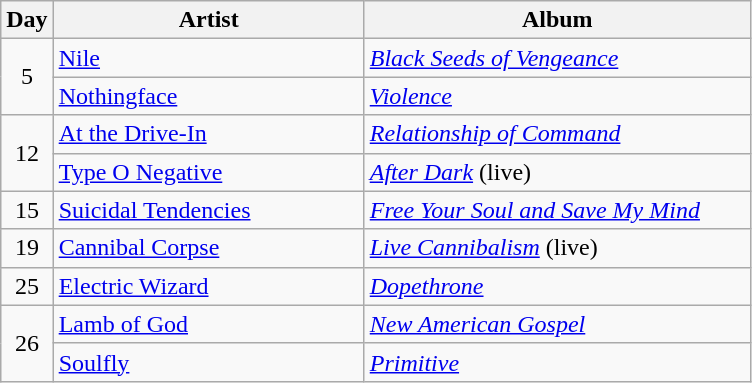<table class="wikitable" border="1">
<tr>
<th>Day</th>
<th width="200">Artist</th>
<th width="250">Album</th>
</tr>
<tr>
<td align="center" rowspan="2">5</td>
<td><a href='#'>Nile</a></td>
<td><em><a href='#'>Black Seeds of Vengeance</a></em></td>
</tr>
<tr>
<td><a href='#'>Nothingface</a></td>
<td><em><a href='#'>Violence</a></em></td>
</tr>
<tr>
<td align="center" rowspan="2">12</td>
<td><a href='#'>At the Drive-In</a></td>
<td><em><a href='#'>Relationship of Command</a></em></td>
</tr>
<tr>
<td><a href='#'>Type O Negative</a></td>
<td><em><a href='#'>After Dark</a></em> (live)</td>
</tr>
<tr>
<td align="center">15</td>
<td><a href='#'>Suicidal Tendencies</a></td>
<td><em><a href='#'>Free Your Soul and Save My Mind</a></em></td>
</tr>
<tr>
<td align="center">19</td>
<td><a href='#'>Cannibal Corpse</a></td>
<td><em><a href='#'>Live Cannibalism</a></em> (live)</td>
</tr>
<tr>
<td align="center">25</td>
<td><a href='#'>Electric Wizard</a></td>
<td><em><a href='#'>Dopethrone</a></em></td>
</tr>
<tr>
<td align="center" rowspan="2">26</td>
<td><a href='#'>Lamb of God</a></td>
<td><em><a href='#'>New American Gospel</a></em></td>
</tr>
<tr>
<td><a href='#'>Soulfly</a></td>
<td><em><a href='#'>Primitive</a></em></td>
</tr>
</table>
